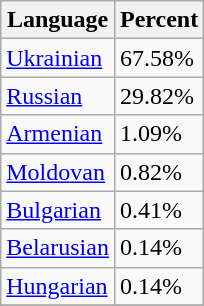<table class="wikitable">
<tr>
<th>Language</th>
<th>Percent</th>
</tr>
<tr>
<td><a href='#'>Ukrainian</a></td>
<td>67.58%</td>
</tr>
<tr>
<td><a href='#'>Russian</a></td>
<td>29.82%</td>
</tr>
<tr>
<td><a href='#'>Armenian</a></td>
<td>1.09%</td>
</tr>
<tr>
<td><a href='#'>Moldovan</a></td>
<td>0.82%</td>
</tr>
<tr>
<td><a href='#'>Bulgarian</a></td>
<td>0.41%</td>
</tr>
<tr>
<td><a href='#'>Belarusian</a></td>
<td>0.14%</td>
</tr>
<tr>
<td><a href='#'>Hungarian</a></td>
<td>0.14%</td>
</tr>
<tr>
</tr>
</table>
